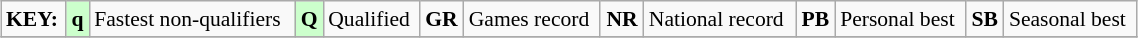<table class="wikitable" style="margin:0.5em auto; font-size:90%;position:relative;" width=60%>
<tr>
<td><strong>KEY:</strong></td>
<td bgcolor=ccffcc align=center><strong>q</strong></td>
<td>Fastest non-qualifiers</td>
<td bgcolor=ccffcc align=center><strong>Q</strong></td>
<td>Qualified</td>
<td align=center><strong>GR</strong></td>
<td>Games record</td>
<td align=center><strong>NR</strong></td>
<td>National record</td>
<td align=center><strong>PB</strong></td>
<td>Personal best</td>
<td align=center><strong>SB</strong></td>
<td>Seasonal best</td>
</tr>
<tr>
</tr>
</table>
